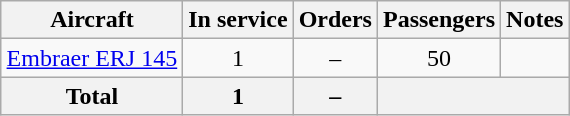<table class="wikitable" style="border-collapse:collapse;text-align:center;margin: 1em auto;">
<tr>
<th>Aircraft</th>
<th>In service</th>
<th>Orders</th>
<th>Passengers</th>
<th>Notes</th>
</tr>
<tr>
<td><a href='#'>Embraer ERJ 145</a></td>
<td>1</td>
<td>–</td>
<td>50</td>
<td></td>
</tr>
<tr>
<th>Total</th>
<th>1</th>
<th>–</th>
<th colspan=2></th>
</tr>
</table>
